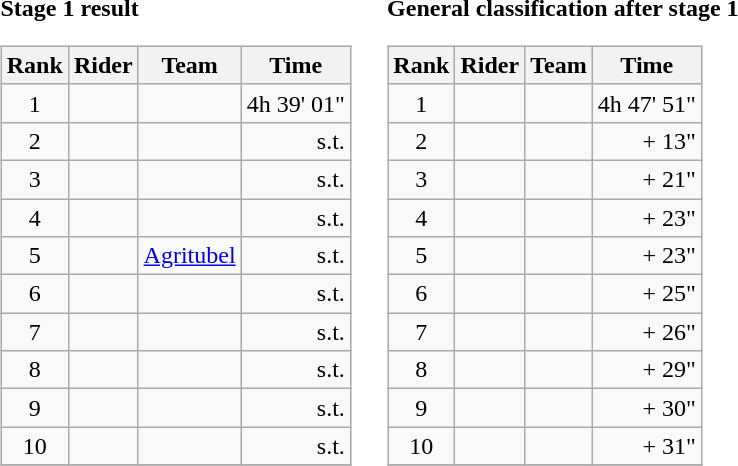<table>
<tr>
<td><strong>Stage 1 result</strong><br><table class="wikitable">
<tr>
<th>Rank</th>
<th>Rider</th>
<th>Team</th>
<th>Time</th>
</tr>
<tr>
<td style="text-align:center;">1</td>
<td></td>
<td></td>
<td align="right">4h 39' 01"</td>
</tr>
<tr>
<td style="text-align:center;">2</td>
<td></td>
<td></td>
<td align="right">s.t.</td>
</tr>
<tr>
<td style="text-align:center;">3</td>
<td></td>
<td></td>
<td align="right">s.t.</td>
</tr>
<tr>
<td style="text-align:center;">4</td>
<td></td>
<td></td>
<td align="right">s.t.</td>
</tr>
<tr>
<td style="text-align:center;">5</td>
<td></td>
<td><a href='#'>Agritubel</a></td>
<td align="right">s.t.</td>
</tr>
<tr>
<td style="text-align:center;">6</td>
<td></td>
<td></td>
<td align="right">s.t.</td>
</tr>
<tr>
<td style="text-align:center;">7</td>
<td></td>
<td></td>
<td align="right">s.t.</td>
</tr>
<tr>
<td style="text-align:center;">8</td>
<td></td>
<td></td>
<td align="right">s.t.</td>
</tr>
<tr>
<td style="text-align:center;">9</td>
<td></td>
<td></td>
<td align="right">s.t.</td>
</tr>
<tr>
<td style="text-align:center;">10</td>
<td></td>
<td></td>
<td align="right">s.t.</td>
</tr>
<tr>
</tr>
</table>
</td>
<td></td>
<td><strong>General classification after stage 1</strong><br><table class="wikitable">
<tr>
<th>Rank</th>
<th>Rider</th>
<th>Team</th>
<th>Time</th>
</tr>
<tr>
<td style="text-align:center;">1</td>
<td> </td>
<td></td>
<td style="text-align:right;">4h 47' 51"</td>
</tr>
<tr>
<td style="text-align:center;">2</td>
<td></td>
<td></td>
<td style="text-align:right;">+ 13"</td>
</tr>
<tr>
<td style="text-align:center;">3</td>
<td> </td>
<td></td>
<td style="text-align:right;">+ 21"</td>
</tr>
<tr>
<td style="text-align:center;">4</td>
<td></td>
<td></td>
<td style="text-align:right;">+ 23"</td>
</tr>
<tr>
<td style="text-align:center;">5</td>
<td></td>
<td></td>
<td style="text-align:right;">+ 23"</td>
</tr>
<tr>
<td style="text-align:center;">6</td>
<td> </td>
<td></td>
<td style="text-align:right;">+ 25"</td>
</tr>
<tr>
<td style="text-align:center;">7</td>
<td></td>
<td></td>
<td style="text-align:right;">+ 26"</td>
</tr>
<tr>
<td style="text-align:center;">8</td>
<td></td>
<td></td>
<td style="text-align:right;">+ 29"</td>
</tr>
<tr>
<td style="text-align:center;">9</td>
<td></td>
<td></td>
<td style="text-align:right;">+ 30"</td>
</tr>
<tr>
<td style="text-align:center;">10</td>
<td></td>
<td></td>
<td style="text-align:right;">+ 31"</td>
</tr>
<tr>
</tr>
</table>
</td>
</tr>
</table>
